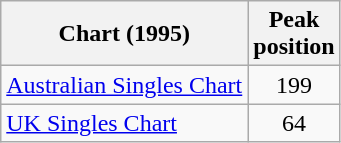<table class="wikitable sortable" style="text-align:center;">
<tr>
<th align="left">Chart (1995)</th>
<th style="text-align:center;">Peak<br>position</th>
</tr>
<tr>
<td align="left"><a href='#'>Australian Singles Chart</a></td>
<td style="text-align:center;">199</td>
</tr>
<tr>
<td align="left"><a href='#'>UK Singles Chart</a></td>
<td style="text-align:center;">64</td>
</tr>
</table>
